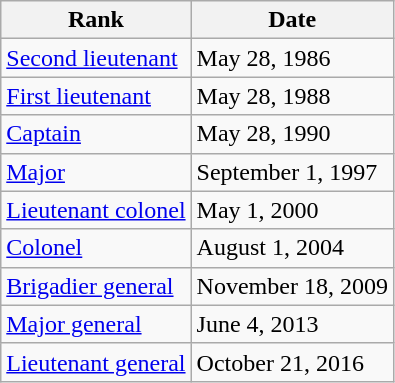<table class="wikitable">
<tr>
<th>Rank</th>
<th>Date</th>
</tr>
<tr>
<td> <a href='#'>Second lieutenant</a></td>
<td>May 28, 1986</td>
</tr>
<tr>
<td> <a href='#'>First lieutenant</a></td>
<td>May 28, 1988</td>
</tr>
<tr>
<td> <a href='#'>Captain</a></td>
<td>May 28, 1990</td>
</tr>
<tr>
<td> <a href='#'>Major</a></td>
<td>September 1, 1997</td>
</tr>
<tr>
<td> <a href='#'>Lieutenant colonel</a></td>
<td>May 1, 2000</td>
</tr>
<tr>
<td> <a href='#'>Colonel</a></td>
<td>August 1, 2004</td>
</tr>
<tr>
<td> <a href='#'>Brigadier general</a></td>
<td>November 18, 2009</td>
</tr>
<tr>
<td> <a href='#'>Major general</a></td>
<td>June 4, 2013</td>
</tr>
<tr>
<td> <a href='#'>Lieutenant general</a></td>
<td>October 21, 2016</td>
</tr>
</table>
